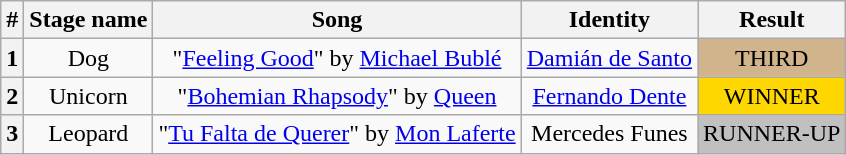<table class="wikitable plainrowheaders" style="text-align: center;">
<tr>
<th>#</th>
<th>Stage name</th>
<th>Song</th>
<th>Identity</th>
<th>Result</th>
</tr>
<tr>
<th>1</th>
<td>Dog</td>
<td>"<a href='#'>Feeling Good</a>" by <a href='#'>Michael Bublé</a></td>
<td><a href='#'>Damián de Santo</a></td>
<td bgcolor=tan>THIRD</td>
</tr>
<tr>
<th>2</th>
<td>Unicorn</td>
<td>"<a href='#'>Bohemian Rhapsody</a>" by <a href='#'>Queen</a></td>
<td><a href='#'>Fernando Dente</a></td>
<td bgcolor="gold">WINNER</td>
</tr>
<tr>
<th>3</th>
<td>Leopard</td>
<td>"<a href='#'>Tu Falta de Querer</a>" by <a href='#'>Mon Laferte</a></td>
<td>Mercedes Funes</td>
<td bgcolor="silver">RUNNER-UP</td>
</tr>
</table>
